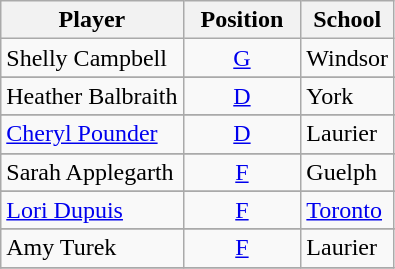<table class="wikitable">
<tr>
<th>Player</th>
<th>  Position  </th>
<th>School</th>
</tr>
<tr>
<td>Shelly Campbell</td>
<td align=center><a href='#'>G</a></td>
<td>Windsor</td>
</tr>
<tr>
</tr>
<tr>
<td>Heather Balbraith</td>
<td align=center><a href='#'>D</a></td>
<td>York</td>
</tr>
<tr>
</tr>
<tr>
<td><a href='#'>Cheryl Pounder</a></td>
<td align=center><a href='#'>D</a></td>
<td>Laurier</td>
</tr>
<tr>
</tr>
<tr>
<td>Sarah Applegarth</td>
<td align=center><a href='#'>F</a></td>
<td>Guelph</td>
</tr>
<tr>
</tr>
<tr>
<td><a href='#'>Lori Dupuis</a></td>
<td align=center><a href='#'>F</a></td>
<td><a href='#'>Toronto</a></td>
</tr>
<tr>
</tr>
<tr>
<td>Amy Turek</td>
<td align=center><a href='#'>F</a></td>
<td>Laurier</td>
</tr>
<tr>
</tr>
</table>
